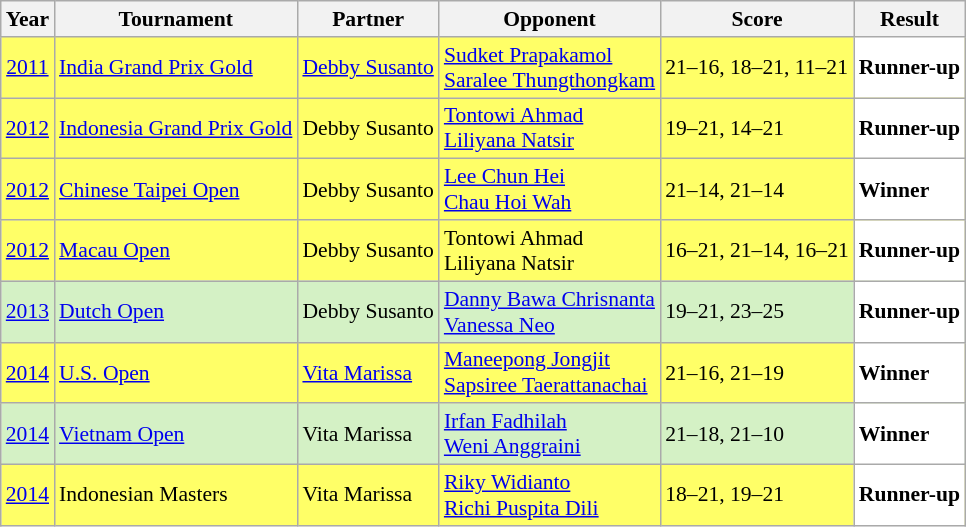<table class="sortable wikitable" style="font-size: 90%">
<tr>
<th>Year</th>
<th>Tournament</th>
<th>Partner</th>
<th>Opponent</th>
<th>Score</th>
<th>Result</th>
</tr>
<tr style="background:#FFFF67">
<td align="center"><a href='#'>2011</a></td>
<td align="left"><a href='#'>India Grand Prix Gold</a></td>
<td align="left"> <a href='#'>Debby Susanto</a></td>
<td align="left"> <a href='#'>Sudket Prapakamol</a><br> <a href='#'>Saralee Thungthongkam</a></td>
<td align="left">21–16, 18–21, 11–21</td>
<td style="text-align:left; background:white"> <strong>Runner-up</strong></td>
</tr>
<tr style="background:#FFFF67">
<td align="center"><a href='#'>2012</a></td>
<td align="left"><a href='#'>Indonesia Grand Prix Gold</a></td>
<td align="left"> Debby Susanto</td>
<td align="left"> <a href='#'>Tontowi Ahmad</a><br> <a href='#'>Liliyana Natsir</a></td>
<td align="left">19–21, 14–21</td>
<td style="text-align:left; background:white"> <strong>Runner-up</strong></td>
</tr>
<tr style="background:#FFFF67">
<td align="center"><a href='#'>2012</a></td>
<td align="left"><a href='#'>Chinese Taipei Open</a></td>
<td align="left"> Debby Susanto</td>
<td align="left"> <a href='#'>Lee Chun Hei</a><br> <a href='#'>Chau Hoi Wah</a></td>
<td align="left">21–14, 21–14</td>
<td style="text-align:left; background:white"> <strong>Winner</strong></td>
</tr>
<tr style="background:#FFFF67">
<td align="center"><a href='#'>2012</a></td>
<td align="left"><a href='#'>Macau Open</a></td>
<td align="left"> Debby Susanto</td>
<td align="left"> Tontowi Ahmad<br> Liliyana Natsir</td>
<td align="left">16–21, 21–14, 16–21</td>
<td style="text-align:left; background:white"> <strong>Runner-up</strong></td>
</tr>
<tr style="background:#D4F1C5">
<td align="center"><a href='#'>2013</a></td>
<td align="left"><a href='#'>Dutch Open</a></td>
<td align="left"> Debby Susanto</td>
<td align="left"> <a href='#'>Danny Bawa Chrisnanta</a><br> <a href='#'>Vanessa Neo</a></td>
<td align="left">19–21, 23–25</td>
<td style="text-align:left; background:white"> <strong>Runner-up</strong></td>
</tr>
<tr style="background:#FFFF67">
<td align="center"><a href='#'>2014</a></td>
<td align="left"><a href='#'>U.S. Open</a></td>
<td align="left"> <a href='#'>Vita Marissa</a></td>
<td align="left"> <a href='#'>Maneepong Jongjit</a><br> <a href='#'>Sapsiree Taerattanachai</a></td>
<td align="left">21–16, 21–19</td>
<td style="text-align:left; background:white"> <strong>Winner</strong></td>
</tr>
<tr style="background:#D4F1C5">
<td align="center"><a href='#'>2014</a></td>
<td align="left"><a href='#'>Vietnam Open</a></td>
<td align="left"> Vita Marissa</td>
<td align="left"> <a href='#'>Irfan Fadhilah</a><br> <a href='#'>Weni Anggraini</a></td>
<td align="left">21–18, 21–10</td>
<td style="text-align:left; background:white"> <strong>Winner</strong></td>
</tr>
<tr style="background:#FFFF67">
<td align="center"><a href='#'>2014</a></td>
<td align="left">Indonesian Masters</td>
<td align="left"> Vita Marissa</td>
<td align="left"> <a href='#'>Riky Widianto</a><br> <a href='#'>Richi Puspita Dili</a></td>
<td align="left">18–21, 19–21</td>
<td style="text-align:left; background:white"> <strong>Runner-up</strong></td>
</tr>
</table>
